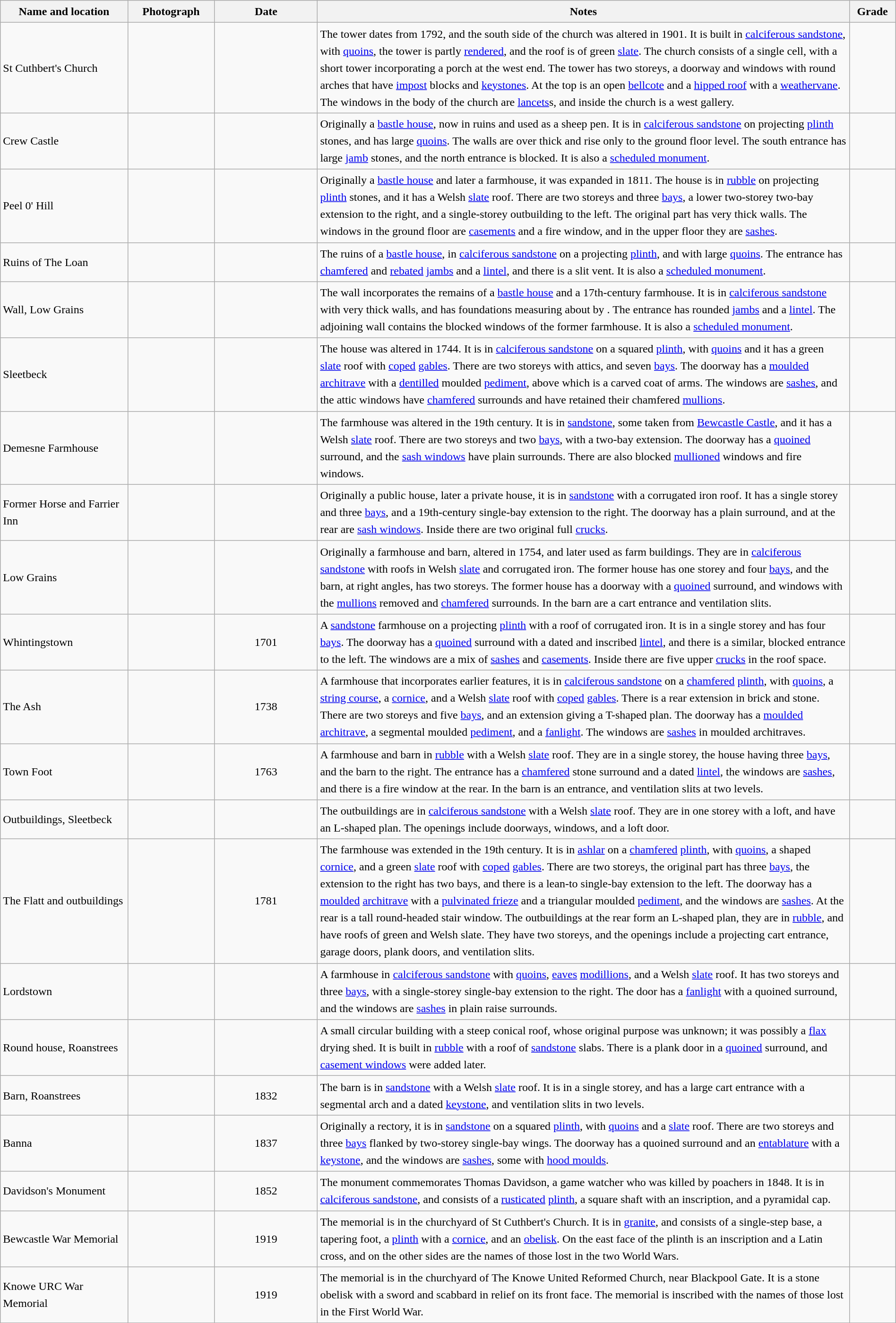<table class="wikitable sortable plainrowheaders" style="width:100%; border:0; text-align:left; line-height:150%;">
<tr>
<th scope="col"  style="width:150px">Name and location</th>
<th scope="col"  style="width:100px" class="unsortable">Photograph</th>
<th scope="col"  style="width:120px">Date</th>
<th scope="col"  style="width:650px" class="unsortable">Notes</th>
<th scope="col"  style="width:50px">Grade</th>
</tr>
<tr>
<td>St Cuthbert's Church<br><small></small></td>
<td></td>
<td align="center"></td>
<td>The tower dates from 1792, and the south side of the church was altered in 1901.  It is built in <a href='#'>calciferous sandstone</a>, with <a href='#'>quoins</a>, the tower is partly <a href='#'>rendered</a>, and the roof is of green <a href='#'>slate</a>.  The church consists of a single cell, with a short tower incorporating a porch at the west end.  The tower has two storeys, a doorway and windows with round arches that have <a href='#'>impost</a> blocks and <a href='#'>keystones</a>.  At the top is an open <a href='#'>bellcote</a> and a <a href='#'>hipped roof</a> with a <a href='#'>weathervane</a>.  The windows in the body of the church are <a href='#'>lancets</a>s, and inside the church is a west gallery.</td>
<td align="center" ></td>
</tr>
<tr>
<td>Crew Castle<br><small></small></td>
<td></td>
<td align="center"></td>
<td>Originally a <a href='#'>bastle house</a>, now in ruins and used as a sheep pen.  It is in <a href='#'>calciferous sandstone</a> on projecting <a href='#'>plinth</a> stones, and has large <a href='#'>quoins</a>.  The walls are over  thick and rise only to the ground floor level.  The south entrance has large <a href='#'>jamb</a> stones, and the north entrance is blocked.  It is also a <a href='#'>scheduled monument</a>.</td>
<td align="center" ></td>
</tr>
<tr>
<td>Peel 0' Hill<br><small></small></td>
<td></td>
<td align="center"></td>
<td>Originally a <a href='#'>bastle house</a> and later a farmhouse, it was expanded in 1811.  The house is in <a href='#'>rubble</a> on projecting <a href='#'>plinth</a> stones, and it has a Welsh <a href='#'>slate</a> roof.  There are two storeys and three <a href='#'>bays</a>, a lower two-storey two-bay extension to the right, and a single-storey outbuilding to the left.  The original part has very thick walls.  The windows in the ground floor are <a href='#'>casements</a> and a fire window, and in the upper floor they are <a href='#'>sashes</a>.</td>
<td align="center" ></td>
</tr>
<tr>
<td>Ruins of The Loan<br><small></small></td>
<td></td>
<td align="center"></td>
<td>The ruins of a <a href='#'>bastle house</a>, in <a href='#'>calciferous sandstone</a> on a projecting <a href='#'>plinth</a>, and with large <a href='#'>quoins</a>.  The entrance has <a href='#'>chamfered</a> and <a href='#'>rebated</a> <a href='#'>jambs</a> and a <a href='#'>lintel</a>, and there is a slit vent.  It is also a <a href='#'>scheduled monument</a>.</td>
<td align="center" ></td>
</tr>
<tr>
<td>Wall, Low Grains<br><small></small></td>
<td></td>
<td align="center"></td>
<td>The wall incorporates the remains of a <a href='#'>bastle house</a> and a 17th-century farmhouse.  It is in <a href='#'>calciferous sandstone</a> with very thick walls, and has foundations measuring about  by .  The entrance has rounded <a href='#'>jambs</a> and a <a href='#'>lintel</a>.  The adjoining wall contains the blocked windows of the former farmhouse.  It is also a <a href='#'>scheduled monument</a>.</td>
<td align="center" ></td>
</tr>
<tr>
<td>Sleetbeck<br><small></small></td>
<td></td>
<td align="center"></td>
<td>The house was altered in 1744.  It is in <a href='#'>calciferous sandstone</a> on a squared <a href='#'>plinth</a>, with <a href='#'>quoins</a> and it has a green <a href='#'>slate</a> roof with <a href='#'>coped</a> <a href='#'>gables</a>.  There are two storeys with attics, and seven <a href='#'>bays</a>.  The doorway has a <a href='#'>moulded</a> <a href='#'>architrave</a> with a <a href='#'>dentilled</a> moulded <a href='#'>pediment</a>, above which is a carved coat of arms.  The windows are <a href='#'>sashes</a>, and the attic windows have <a href='#'>chamfered</a> surrounds and have retained their chamfered <a href='#'>mullions</a>.</td>
<td align="center" ></td>
</tr>
<tr>
<td>Demesne Farmhouse<br><small></small></td>
<td></td>
<td align="center"></td>
<td>The farmhouse was altered in the 19th century.  It is in <a href='#'>sandstone</a>, some taken from <a href='#'>Bewcastle Castle</a>, and it has a Welsh <a href='#'>slate</a> roof.  There are two storeys and two <a href='#'>bays</a>, with a two-bay extension.  The doorway has a <a href='#'>quoined</a> surround, and the <a href='#'>sash windows</a> have plain surrounds.  There are also blocked <a href='#'>mullioned</a> windows and fire windows.</td>
<td align="center" ></td>
</tr>
<tr>
<td>Former Horse and Farrier Inn<br><small></small></td>
<td></td>
<td align="center"></td>
<td>Originally a public house, later a private house, it is in <a href='#'>sandstone</a> with a corrugated iron roof.  It has a single storey and three <a href='#'>bays</a>, and a 19th-century single-bay extension to the right.  The doorway has a plain surround, and at the rear are <a href='#'>sash windows</a>.  Inside there are two original full <a href='#'>crucks</a>.</td>
<td align="center" ></td>
</tr>
<tr>
<td>Low Grains<br><small></small></td>
<td></td>
<td align="center"></td>
<td>Originally a farmhouse and barn, altered in 1754, and later used as farm buildings.  They are in <a href='#'>calciferous sandstone</a> with roofs in Welsh <a href='#'>slate</a> and corrugated iron.  The former house has one storey and four <a href='#'>bays</a>, and the barn, at right angles, has two storeys.  The former house has a doorway with a <a href='#'>quoined</a> surround, and windows with the <a href='#'>mullions</a> removed and <a href='#'>chamfered</a> surrounds.  In the barn are a cart entrance and ventilation slits.</td>
<td align="center" ></td>
</tr>
<tr>
<td>Whintingstown<br><small></small></td>
<td></td>
<td align="center">1701</td>
<td>A <a href='#'>sandstone</a> farmhouse on a projecting <a href='#'>plinth</a> with a roof of corrugated iron.  It is in a single storey and has four <a href='#'>bays</a>.  The doorway has a <a href='#'>quoined</a> surround with a dated and inscribed <a href='#'>lintel</a>, and there is a similar, blocked entrance to the left.  The windows are a mix of <a href='#'>sashes</a> and <a href='#'>casements</a>.  Inside there are five upper <a href='#'>crucks</a> in the roof space.</td>
<td align="center" ></td>
</tr>
<tr>
<td>The Ash<br><small></small></td>
<td></td>
<td align="center">1738</td>
<td>A farmhouse that incorporates earlier features, it is in <a href='#'>calciferous sandstone</a> on a <a href='#'>chamfered</a> <a href='#'>plinth</a>, with <a href='#'>quoins</a>, a <a href='#'>string course</a>, a <a href='#'>cornice</a>, and a Welsh <a href='#'>slate</a> roof with <a href='#'>coped</a> <a href='#'>gables</a>.  There is a rear extension in brick and stone.  There are two storeys and five <a href='#'>bays</a>, and an extension giving a T-shaped plan.  The doorway has a <a href='#'>moulded</a> <a href='#'>architrave</a>, a segmental moulded <a href='#'>pediment</a>, and a <a href='#'>fanlight</a>.  The windows are <a href='#'>sashes</a> in moulded architraves.</td>
<td align="center" ></td>
</tr>
<tr>
<td>Town Foot<br><small></small></td>
<td></td>
<td align="center">1763</td>
<td>A farmhouse and barn in <a href='#'>rubble</a> with a Welsh <a href='#'>slate</a> roof.  They are in a single storey, the house having three <a href='#'>bays</a>, and the barn to the right.  The entrance has a <a href='#'>chamfered</a> stone surround and a dated <a href='#'>lintel</a>, the windows are <a href='#'>sashes</a>, and there is a fire window at the rear.  In the barn is an entrance, and ventilation slits at two levels.</td>
<td align="center" ></td>
</tr>
<tr>
<td>Outbuildings, Sleetbeck<br><small></small></td>
<td></td>
<td align="center"></td>
<td>The outbuildings are in <a href='#'>calciferous sandstone</a> with a Welsh <a href='#'>slate</a> roof.  They are in one storey with a loft, and have an L-shaped plan.  The openings include doorways, windows, and a loft door.</td>
<td align="center" ></td>
</tr>
<tr>
<td>The Flatt and outbuildings<br><small></small></td>
<td></td>
<td align="center">1781</td>
<td>The farmhouse was extended in the 19th century.  It is in <a href='#'>ashlar</a> on a <a href='#'>chamfered</a> <a href='#'>plinth</a>, with <a href='#'>quoins</a>, a shaped <a href='#'>cornice</a>, and a green <a href='#'>slate</a> roof with <a href='#'>coped</a> <a href='#'>gables</a>.  There are two storeys, the original part has three <a href='#'>bays</a>, the extension to the right has two bays, and there is a lean-to single-bay extension to the left.  The doorway has a <a href='#'>moulded</a> <a href='#'>architrave</a> with a <a href='#'>pulvinated frieze</a> and a triangular moulded <a href='#'>pediment</a>, and the windows are <a href='#'>sashes</a>.  At the rear is a tall round-headed stair window.  The outbuildings at the rear form an L-shaped plan, they are in <a href='#'>rubble</a>, and have roofs of green and Welsh slate.  They have two storeys, and the openings include a projecting cart entrance, garage doors, plank doors, and ventilation slits.</td>
<td align="center" ></td>
</tr>
<tr>
<td>Lordstown<br><small></small></td>
<td></td>
<td align="center"></td>
<td>A farmhouse in <a href='#'>calciferous sandstone</a> with <a href='#'>quoins</a>, <a href='#'>eaves</a> <a href='#'>modillions</a>, and a Welsh <a href='#'>slate</a> roof.  It has two storeys and three <a href='#'>bays</a>, with a single-storey single-bay extension to the right.  The door has a <a href='#'>fanlight</a> with a quoined surround, and the windows are <a href='#'>sashes</a> in plain raise surrounds.</td>
<td align="center" ></td>
</tr>
<tr>
<td>Round house, Roanstrees<br><small></small></td>
<td></td>
<td align="center"></td>
<td>A small circular building with a steep conical roof, whose original purpose was unknown; it was possibly a <a href='#'>flax</a> drying shed.  It is built in <a href='#'>rubble</a> with a roof of <a href='#'>sandstone</a> slabs.  There is a plank door in a <a href='#'>quoined</a> surround, and <a href='#'>casement windows</a> were added later.</td>
<td align="center" ></td>
</tr>
<tr>
<td>Barn, Roanstrees<br><small></small></td>
<td></td>
<td align="center">1832</td>
<td>The barn is in <a href='#'>sandstone</a> with a Welsh <a href='#'>slate</a> roof.  It is in a single storey, and has a large cart entrance with a segmental arch and a dated <a href='#'>keystone</a>, and ventilation slits in two levels.</td>
<td align="center" ></td>
</tr>
<tr>
<td>Banna<br><small></small></td>
<td></td>
<td align="center">1837</td>
<td>Originally a rectory, it is in <a href='#'>sandstone</a> on a squared <a href='#'>plinth</a>, with <a href='#'>quoins</a> and a <a href='#'>slate</a> roof.  There are two storeys and three <a href='#'>bays</a> flanked by two-storey single-bay wings.  The doorway has a quoined surround and an <a href='#'>entablature</a> with a <a href='#'>keystone</a>, and the windows are <a href='#'>sashes</a>, some with <a href='#'>hood moulds</a>.</td>
<td align="center" ></td>
</tr>
<tr>
<td>Davidson's Monument<br><small></small></td>
<td></td>
<td align="center">1852</td>
<td>The monument commemorates Thomas Davidson, a game watcher who was killed by poachers in 1848.  It is in <a href='#'>calciferous sandstone</a>, and consists of a <a href='#'>rusticated</a> <a href='#'>plinth</a>, a square shaft with an inscription, and a pyramidal cap.</td>
<td align="center" ></td>
</tr>
<tr>
<td>Bewcastle War Memorial<br><small></small></td>
<td></td>
<td align="center">1919</td>
<td>The memorial is in the churchyard of St Cuthbert's Church.  It is in <a href='#'>granite</a>, and consists of a single-step base, a tapering foot, a <a href='#'>plinth</a> with a <a href='#'>cornice</a>, and an <a href='#'>obelisk</a>.  On the east face of the plinth is an inscription and a Latin cross, and on the other sides are the names of those lost in the two World Wars.</td>
<td align="center" ></td>
</tr>
<tr>
<td>Knowe URC War Memorial</td>
<td></td>
<td align="center">1919</td>
<td>The memorial is in the churchyard of The Knowe United Reformed Church, near Blackpool Gate. It is a stone obelisk with a sword and scabbard in relief on its front face. The memorial is inscribed with the names of those lost in the First World War.</td>
<td align="center" ></td>
</tr>
<tr>
</tr>
</table>
